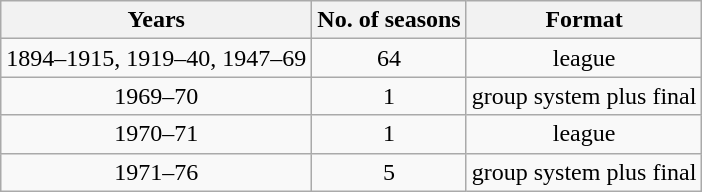<table class="wikitable">
<tr>
<th>Years</th>
<th>No. of seasons</th>
<th>Format</th>
</tr>
<tr align=center>
<td>1894–1915, 1919–40, 1947–69</td>
<td>64</td>
<td>league</td>
</tr>
<tr align=center>
<td>1969–70</td>
<td>1</td>
<td>group system plus final</td>
</tr>
<tr align=center>
<td>1970–71</td>
<td>1</td>
<td>league</td>
</tr>
<tr align=center>
<td>1971–76</td>
<td>5</td>
<td>group system plus final</td>
</tr>
</table>
